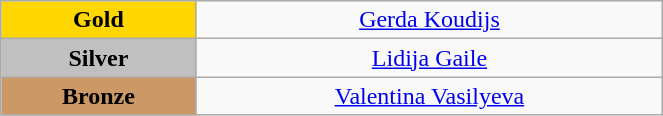<table class="wikitable" style="text-align:center; " width="35%">
<tr>
<td bgcolor="gold"><strong>Gold</strong></td>
<td><a href='#'>Gerda Koudijs</a><br>  <small><em></em></small></td>
</tr>
<tr>
<td bgcolor="silver"><strong>Silver</strong></td>
<td><a href='#'>Lidija Gaile</a><br>  <small><em></em></small></td>
</tr>
<tr>
<td bgcolor="CC9966"><strong>Bronze</strong></td>
<td><a href='#'>Valentina Vasilyeva</a><br>  <small><em></em></small></td>
</tr>
</table>
